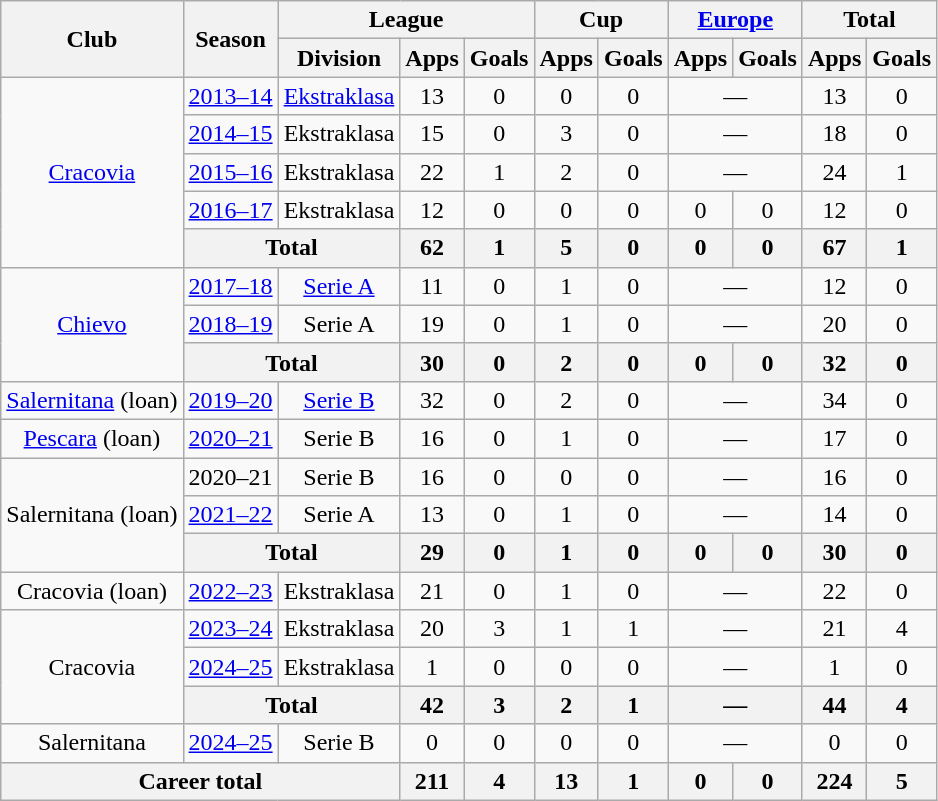<table class="wikitable" style="text-align:center">
<tr>
<th rowspan="2">Club</th>
<th rowspan="2">Season</th>
<th colspan="3">League</th>
<th colspan="2">Cup</th>
<th colspan="2"><a href='#'>Europe</a></th>
<th colspan="2">Total</th>
</tr>
<tr>
<th>Division</th>
<th>Apps</th>
<th>Goals</th>
<th>Apps</th>
<th>Goals</th>
<th>Apps</th>
<th>Goals</th>
<th>Apps</th>
<th>Goals</th>
</tr>
<tr>
<td rowspan="5"><a href='#'>Cracovia</a></td>
<td><a href='#'>2013–14</a></td>
<td><a href='#'>Ekstraklasa</a></td>
<td>13</td>
<td>0</td>
<td>0</td>
<td>0</td>
<td colspan="2">—</td>
<td>13</td>
<td>0</td>
</tr>
<tr>
<td><a href='#'>2014–15</a></td>
<td>Ekstraklasa</td>
<td>15</td>
<td>0</td>
<td>3</td>
<td>0</td>
<td colspan="2">—</td>
<td>18</td>
<td>0</td>
</tr>
<tr>
<td><a href='#'>2015–16</a></td>
<td>Ekstraklasa</td>
<td>22</td>
<td>1</td>
<td>2</td>
<td>0</td>
<td colspan="2">—</td>
<td>24</td>
<td>1</td>
</tr>
<tr>
<td><a href='#'>2016–17</a></td>
<td>Ekstraklasa</td>
<td>12</td>
<td>0</td>
<td>0</td>
<td>0</td>
<td>0</td>
<td>0</td>
<td>12</td>
<td>0</td>
</tr>
<tr>
<th colspan="2">Total</th>
<th>62</th>
<th>1</th>
<th>5</th>
<th>0</th>
<th>0</th>
<th>0</th>
<th>67</th>
<th>1</th>
</tr>
<tr>
<td rowspan="3"><a href='#'>Chievo</a></td>
<td><a href='#'>2017–18</a></td>
<td><a href='#'>Serie A</a></td>
<td>11</td>
<td>0</td>
<td>1</td>
<td>0</td>
<td colspan="2">—</td>
<td>12</td>
<td>0</td>
</tr>
<tr>
<td><a href='#'>2018–19</a></td>
<td>Serie A</td>
<td>19</td>
<td>0</td>
<td>1</td>
<td>0</td>
<td colspan="2">—</td>
<td>20</td>
<td>0</td>
</tr>
<tr>
<th colspan="2">Total</th>
<th>30</th>
<th>0</th>
<th>2</th>
<th>0</th>
<th>0</th>
<th>0</th>
<th>32</th>
<th>0</th>
</tr>
<tr>
<td><a href='#'>Salernitana</a> (loan)</td>
<td><a href='#'>2019–20</a></td>
<td><a href='#'>Serie B</a></td>
<td>32</td>
<td>0</td>
<td>2</td>
<td>0</td>
<td colspan="2">—</td>
<td>34</td>
<td>0</td>
</tr>
<tr>
<td><a href='#'>Pescara</a> (loan)</td>
<td><a href='#'>2020–21</a></td>
<td>Serie B</td>
<td>16</td>
<td>0</td>
<td>1</td>
<td>0</td>
<td colspan="2">—</td>
<td>17</td>
<td>0</td>
</tr>
<tr>
<td rowspan="3">Salernitana (loan)</td>
<td>2020–21</td>
<td>Serie B</td>
<td>16</td>
<td>0</td>
<td>0</td>
<td>0</td>
<td colspan="2">—</td>
<td>16</td>
<td>0</td>
</tr>
<tr>
<td><a href='#'>2021–22</a></td>
<td>Serie A</td>
<td>13</td>
<td>0</td>
<td>1</td>
<td>0</td>
<td colspan="2">—</td>
<td>14</td>
<td>0</td>
</tr>
<tr>
<th colspan="2">Total</th>
<th>29</th>
<th>0</th>
<th>1</th>
<th>0</th>
<th>0</th>
<th>0</th>
<th>30</th>
<th>0</th>
</tr>
<tr>
<td>Cracovia (loan)</td>
<td><a href='#'>2022–23</a></td>
<td>Ekstraklasa</td>
<td>21</td>
<td>0</td>
<td>1</td>
<td>0</td>
<td colspan="2">—</td>
<td>22</td>
<td>0</td>
</tr>
<tr>
<td rowspan="3">Cracovia</td>
<td><a href='#'>2023–24</a></td>
<td>Ekstraklasa</td>
<td>20</td>
<td>3</td>
<td>1</td>
<td>1</td>
<td colspan="2">—</td>
<td>21</td>
<td>4</td>
</tr>
<tr>
<td><a href='#'>2024–25</a></td>
<td>Ekstraklasa</td>
<td>1</td>
<td>0</td>
<td>0</td>
<td>0</td>
<td colspan="2">—</td>
<td>1</td>
<td>0</td>
</tr>
<tr>
<th colspan="2">Total</th>
<th>42</th>
<th>3</th>
<th>2</th>
<th>1</th>
<th colspan="2">—</th>
<th>44</th>
<th>4</th>
</tr>
<tr>
<td>Salernitana</td>
<td><a href='#'>2024–25</a></td>
<td>Serie B</td>
<td>0</td>
<td>0</td>
<td>0</td>
<td>0</td>
<td colspan="2">—</td>
<td>0</td>
<td>0</td>
</tr>
<tr>
<th colspan="3">Career total</th>
<th>211</th>
<th>4</th>
<th>13</th>
<th>1</th>
<th>0</th>
<th>0</th>
<th>224</th>
<th>5</th>
</tr>
</table>
